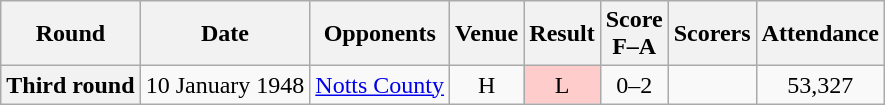<table class="wikitable plainrowheaders" style="text-align:center">
<tr>
<th scope="col">Round</th>
<th scope="col">Date</th>
<th scope="col">Opponents</th>
<th scope="col">Venue</th>
<th scope="col">Result</th>
<th scope="col">Score<br>F–A</th>
<th scope="col">Scorers</th>
<th scope="col">Attendance</th>
</tr>
<tr>
<th scope="row">Third round</th>
<td align="left">10 January 1948</td>
<td align="left"><a href='#'>Notts County</a></td>
<td>H</td>
<td style=background:#fcc>L</td>
<td>0–2</td>
<td></td>
<td>53,327</td>
</tr>
</table>
